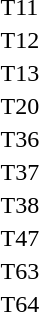<table>
<tr>
<td>T11</td>
<td></td>
<td></td>
<td></td>
</tr>
<tr>
<td>T12</td>
<td></td>
<td></td>
<td></td>
</tr>
<tr>
<td>T13</td>
<td></td>
<td></td>
<td></td>
</tr>
<tr>
<td>T20</td>
<td></td>
<td></td>
<td></td>
</tr>
<tr>
<td>T36</td>
<td></td>
<td></td>
<td></td>
</tr>
<tr>
<td>T37</td>
<td></td>
<td></td>
<td></td>
</tr>
<tr>
<td>T38</td>
<td></td>
<td></td>
<td></td>
</tr>
<tr>
<td>T47</td>
<td></td>
<td></td>
<td></td>
</tr>
<tr>
<td>T63</td>
<td></td>
<td></td>
<td></td>
</tr>
<tr>
<td>T64</td>
<td></td>
<td></td>
<td></td>
</tr>
</table>
